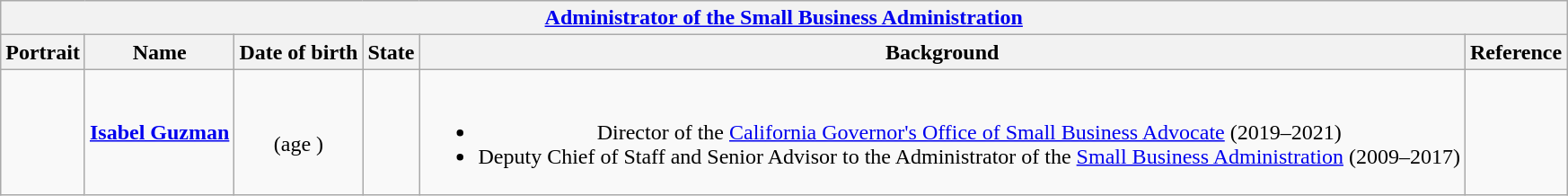<table class="wikitable collapsible" style="text-align:center;">
<tr>
<th colspan="6"><a href='#'>Administrator of the Small Business Administration</a></th>
</tr>
<tr>
<th>Portrait</th>
<th>Name</th>
<th>Date of birth</th>
<th>State</th>
<th>Background</th>
<th>Reference</th>
</tr>
<tr>
<td></td>
<td><strong><a href='#'>Isabel Guzman</a></strong></td>
<td><br>(age )</td>
<td></td>
<td><br><ul><li>Director of the <a href='#'>California Governor's Office of Small Business Advocate</a> (2019–2021)</li><li>Deputy Chief of Staff and Senior Advisor to the Administrator of the <a href='#'>Small Business Administration</a> (2009–2017)</li></ul></td>
<td></td>
</tr>
</table>
